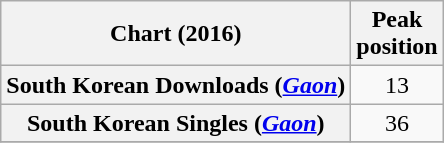<table class="wikitable sortable plainrowheaders" style="text-align:center;">
<tr>
<th>Chart (2016)</th>
<th>Peak<br>position</th>
</tr>
<tr>
<th scope="row">South Korean Downloads (<em><a href='#'>Gaon</a></em>)</th>
<td>13</td>
</tr>
<tr>
<th scope="row">South Korean Singles (<em><a href='#'>Gaon</a></em>)</th>
<td>36</td>
</tr>
<tr>
</tr>
</table>
